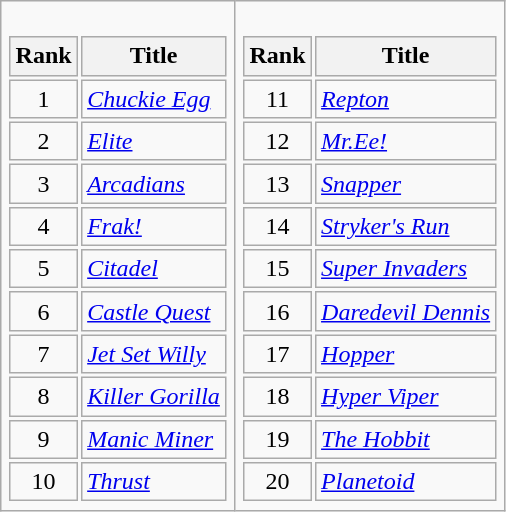<table class="wikitable" style="width: auto;">
<tr>
<td colspan="2"><br><table>
<tr>
<th>Rank</th>
<th>Title</th>
</tr>
<tr>
<td align="center">1</td>
<td><em><a href='#'>Chuckie Egg</a></em></td>
</tr>
<tr>
<td align="center">2</td>
<td><em><a href='#'>Elite</a></em></td>
</tr>
<tr>
<td align="center">3</td>
<td><em><a href='#'>Arcadians</a></em></td>
</tr>
<tr>
<td align="center">4</td>
<td><em><a href='#'>Frak!</a></em></td>
</tr>
<tr>
<td align="center">5</td>
<td><em><a href='#'>Citadel</a></em></td>
</tr>
<tr>
<td align="center">6</td>
<td><em><a href='#'>Castle Quest</a></em></td>
</tr>
<tr>
<td align="center">7</td>
<td><em><a href='#'>Jet Set Willy</a></em></td>
</tr>
<tr>
<td align="center">8</td>
<td><em><a href='#'>Killer Gorilla</a></em></td>
</tr>
<tr>
<td align="center">9</td>
<td><em><a href='#'>Manic Miner</a></em></td>
</tr>
<tr>
<td align="center">10</td>
<td><em><a href='#'>Thrust</a></em></td>
</tr>
</table>
</td>
<td colspan="2"><br><table>
<tr>
<th>Rank</th>
<th>Title</th>
</tr>
<tr>
<td align="center">11</td>
<td><em><a href='#'>Repton</a></em></td>
</tr>
<tr>
<td align="center">12</td>
<td><em><a href='#'>Mr.Ee!</a></em></td>
</tr>
<tr>
<td align="center">13</td>
<td><em><a href='#'>Snapper</a></em></td>
</tr>
<tr>
<td align="center">14</td>
<td><em><a href='#'>Stryker's Run</a></em></td>
</tr>
<tr>
<td align="center">15</td>
<td><em><a href='#'>Super Invaders</a></em></td>
</tr>
<tr>
<td align="center">16</td>
<td><em><a href='#'>Daredevil Dennis</a></em></td>
</tr>
<tr>
<td align="center">17</td>
<td><em><a href='#'>Hopper</a></em></td>
</tr>
<tr>
<td align="center">18</td>
<td><em><a href='#'>Hyper Viper</a></em></td>
</tr>
<tr>
<td align="center">19</td>
<td><em><a href='#'>The Hobbit</a></em></td>
</tr>
<tr>
<td align="center">20</td>
<td><em><a href='#'>Planetoid</a></em></td>
</tr>
</table>
</td>
</tr>
</table>
